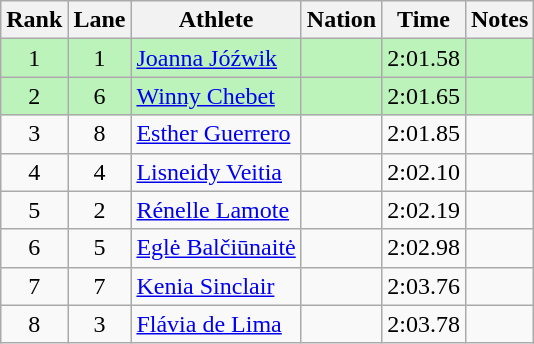<table class="wikitable sortable" style="text-align:center">
<tr>
<th>Rank</th>
<th>Lane</th>
<th>Athlete</th>
<th>Nation</th>
<th>Time</th>
<th>Notes</th>
</tr>
<tr bgcolor=#bbf3bb>
<td>1</td>
<td>1</td>
<td align=left><a href='#'>Joanna Jóźwik</a></td>
<td align=left></td>
<td>2:01.58</td>
<td></td>
</tr>
<tr bgcolor=#bbf3bb>
<td>2</td>
<td>6</td>
<td align=left><a href='#'>Winny Chebet</a></td>
<td align=left></td>
<td>2:01.65</td>
<td></td>
</tr>
<tr>
<td>3</td>
<td>8</td>
<td align=left><a href='#'>Esther Guerrero</a></td>
<td align=left></td>
<td>2:01.85</td>
<td></td>
</tr>
<tr>
<td>4</td>
<td>4</td>
<td align=left><a href='#'>Lisneidy Veitia</a></td>
<td align=left></td>
<td>2:02.10</td>
<td></td>
</tr>
<tr>
<td>5</td>
<td>2</td>
<td align=left><a href='#'>Rénelle Lamote</a></td>
<td align=left></td>
<td>2:02.19</td>
<td></td>
</tr>
<tr>
<td>6</td>
<td>5</td>
<td align=left><a href='#'>Eglė Balčiūnaitė</a></td>
<td align=left></td>
<td>2:02.98</td>
<td></td>
</tr>
<tr>
<td>7</td>
<td>7</td>
<td align=left><a href='#'>Kenia Sinclair</a></td>
<td align=left></td>
<td>2:03.76</td>
<td></td>
</tr>
<tr>
<td>8</td>
<td>3</td>
<td align=left><a href='#'>Flávia de Lima</a></td>
<td align=left></td>
<td>2:03.78</td>
<td></td>
</tr>
</table>
